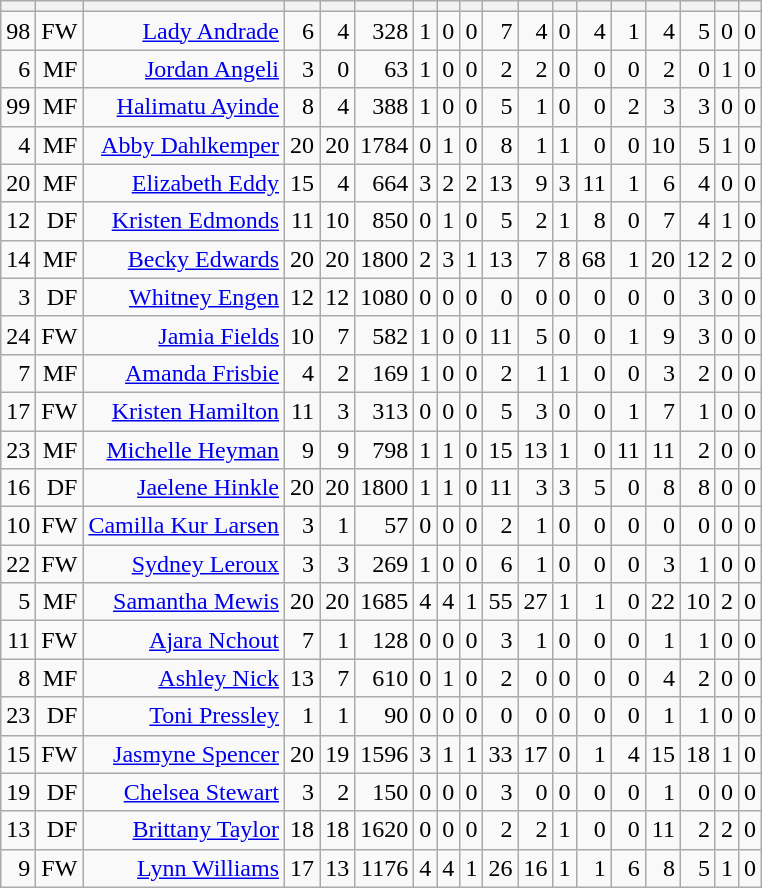<table class="wikitable sortable" style="text-align:right;">
<tr>
<th data-sort-type=number></th>
<th></th>
<th></th>
<th></th>
<th></th>
<th></th>
<th></th>
<th></th>
<th></th>
<th></th>
<th></th>
<th></th>
<th></th>
<th></th>
<th></th>
<th></th>
<th></th>
<th></th>
</tr>
<tr>
<td>98</td>
<td>FW</td>
<td><a href='#'>Lady Andrade</a></td>
<td>6</td>
<td>4</td>
<td>328</td>
<td>1</td>
<td>0</td>
<td>0</td>
<td>7</td>
<td>4</td>
<td>0</td>
<td>4</td>
<td>1</td>
<td>4</td>
<td>5</td>
<td>0</td>
<td>0</td>
</tr>
<tr>
<td>6</td>
<td>MF</td>
<td><a href='#'>Jordan Angeli</a></td>
<td>3</td>
<td>0</td>
<td>63</td>
<td>1</td>
<td>0</td>
<td>0</td>
<td>2</td>
<td>2</td>
<td>0</td>
<td>0</td>
<td>0</td>
<td>2</td>
<td>0</td>
<td>1</td>
<td>0</td>
</tr>
<tr>
<td>99</td>
<td>MF</td>
<td><a href='#'>Halimatu Ayinde</a></td>
<td>8</td>
<td>4</td>
<td>388</td>
<td>1</td>
<td>0</td>
<td>0</td>
<td>5</td>
<td>1</td>
<td>0</td>
<td>0</td>
<td>2</td>
<td>3</td>
<td>3</td>
<td>0</td>
<td>0</td>
</tr>
<tr>
<td>4</td>
<td>MF</td>
<td><a href='#'>Abby Dahlkemper</a></td>
<td>20</td>
<td>20</td>
<td>1784</td>
<td>0</td>
<td>1</td>
<td>0</td>
<td>8</td>
<td>1</td>
<td>1</td>
<td>0</td>
<td>0</td>
<td>10</td>
<td>5</td>
<td>1</td>
<td>0</td>
</tr>
<tr>
<td>20</td>
<td>MF</td>
<td><a href='#'>Elizabeth Eddy</a></td>
<td>15</td>
<td>4</td>
<td>664</td>
<td>3</td>
<td>2</td>
<td>2</td>
<td>13</td>
<td>9</td>
<td>3</td>
<td>11</td>
<td>1</td>
<td>6</td>
<td>4</td>
<td>0</td>
<td>0</td>
</tr>
<tr>
<td>12</td>
<td>DF</td>
<td><a href='#'>Kristen Edmonds</a></td>
<td>11</td>
<td>10</td>
<td>850</td>
<td>0</td>
<td>1</td>
<td>0</td>
<td>5</td>
<td>2</td>
<td>1</td>
<td>8</td>
<td>0</td>
<td>7</td>
<td>4</td>
<td>1</td>
<td>0</td>
</tr>
<tr>
<td>14</td>
<td>MF</td>
<td><a href='#'>Becky Edwards</a></td>
<td>20</td>
<td>20</td>
<td>1800</td>
<td>2</td>
<td>3</td>
<td>1</td>
<td>13</td>
<td>7</td>
<td>8</td>
<td>68</td>
<td>1</td>
<td>20</td>
<td>12</td>
<td>2</td>
<td>0</td>
</tr>
<tr>
<td>3</td>
<td>DF</td>
<td><a href='#'>Whitney Engen</a></td>
<td>12</td>
<td>12</td>
<td>1080</td>
<td>0</td>
<td>0</td>
<td>0</td>
<td>0</td>
<td>0</td>
<td>0</td>
<td>0</td>
<td>0</td>
<td>0</td>
<td>3</td>
<td>0</td>
<td>0</td>
</tr>
<tr>
<td>24</td>
<td>FW</td>
<td><a href='#'>Jamia Fields</a></td>
<td>10</td>
<td>7</td>
<td>582</td>
<td>1</td>
<td>0</td>
<td>0</td>
<td>11</td>
<td>5</td>
<td>0</td>
<td>0</td>
<td>1</td>
<td>9</td>
<td>3</td>
<td>0</td>
<td>0</td>
</tr>
<tr>
<td>7</td>
<td>MF</td>
<td><a href='#'>Amanda Frisbie</a></td>
<td>4</td>
<td>2</td>
<td>169</td>
<td>1</td>
<td>0</td>
<td>0</td>
<td>2</td>
<td>1</td>
<td>1</td>
<td>0</td>
<td>0</td>
<td>3</td>
<td>2</td>
<td>0</td>
<td>0</td>
</tr>
<tr>
<td>17</td>
<td>FW</td>
<td><a href='#'>Kristen Hamilton</a></td>
<td>11</td>
<td>3</td>
<td>313</td>
<td>0</td>
<td>0</td>
<td>0</td>
<td>5</td>
<td>3</td>
<td>0</td>
<td>0</td>
<td>1</td>
<td>7</td>
<td>1</td>
<td>0</td>
<td>0</td>
</tr>
<tr>
<td>23</td>
<td>MF</td>
<td><a href='#'>Michelle Heyman</a></td>
<td>9</td>
<td>9</td>
<td>798</td>
<td>1</td>
<td>1</td>
<td>0</td>
<td>15</td>
<td>13</td>
<td>1</td>
<td>0</td>
<td>11</td>
<td>11</td>
<td>2</td>
<td>0</td>
<td>0</td>
</tr>
<tr>
<td>16</td>
<td>DF</td>
<td><a href='#'>Jaelene Hinkle</a></td>
<td>20</td>
<td>20</td>
<td>1800</td>
<td>1</td>
<td>1</td>
<td>0</td>
<td>11</td>
<td>3</td>
<td>3</td>
<td>5</td>
<td>0</td>
<td>8</td>
<td>8</td>
<td>0</td>
<td>0</td>
</tr>
<tr>
<td>10</td>
<td>FW</td>
<td><a href='#'>Camilla Kur Larsen</a></td>
<td>3</td>
<td>1</td>
<td>57</td>
<td>0</td>
<td>0</td>
<td>0</td>
<td>2</td>
<td>1</td>
<td>0</td>
<td>0</td>
<td>0</td>
<td>0</td>
<td>0</td>
<td>0</td>
<td>0</td>
</tr>
<tr>
<td>22</td>
<td>FW</td>
<td><a href='#'>Sydney Leroux</a></td>
<td>3</td>
<td>3</td>
<td>269</td>
<td>1</td>
<td>0</td>
<td>0</td>
<td>6</td>
<td>1</td>
<td>0</td>
<td>0</td>
<td>0</td>
<td>3</td>
<td>1</td>
<td>0</td>
<td>0</td>
</tr>
<tr>
<td>5</td>
<td>MF</td>
<td><a href='#'>Samantha Mewis</a></td>
<td>20</td>
<td>20</td>
<td>1685</td>
<td>4</td>
<td>4</td>
<td>1</td>
<td>55</td>
<td>27</td>
<td>1</td>
<td>1</td>
<td>0</td>
<td>22</td>
<td>10</td>
<td>2</td>
<td>0</td>
</tr>
<tr>
<td>11</td>
<td>FW</td>
<td><a href='#'>Ajara Nchout</a></td>
<td>7</td>
<td>1</td>
<td>128</td>
<td>0</td>
<td>0</td>
<td>0</td>
<td>3</td>
<td>1</td>
<td>0</td>
<td>0</td>
<td>0</td>
<td>1</td>
<td>1</td>
<td>0</td>
<td>0</td>
</tr>
<tr>
<td>8</td>
<td>MF</td>
<td><a href='#'>Ashley Nick</a></td>
<td>13</td>
<td>7</td>
<td>610</td>
<td>0</td>
<td>1</td>
<td>0</td>
<td>2</td>
<td>0</td>
<td>0</td>
<td>0</td>
<td>0</td>
<td>4</td>
<td>2</td>
<td>0</td>
<td>0</td>
</tr>
<tr>
<td>23</td>
<td>DF</td>
<td><a href='#'>Toni Pressley</a></td>
<td>1</td>
<td>1</td>
<td>90</td>
<td>0</td>
<td>0</td>
<td>0</td>
<td>0</td>
<td>0</td>
<td>0</td>
<td>0</td>
<td>0</td>
<td>1</td>
<td>1</td>
<td>0</td>
<td>0</td>
</tr>
<tr>
<td>15</td>
<td>FW</td>
<td><a href='#'>Jasmyne Spencer</a></td>
<td>20</td>
<td>19</td>
<td>1596</td>
<td>3</td>
<td>1</td>
<td>1</td>
<td>33</td>
<td>17</td>
<td>0</td>
<td>1</td>
<td>4</td>
<td>15</td>
<td>18</td>
<td>1</td>
<td>0</td>
</tr>
<tr>
<td>19</td>
<td>DF</td>
<td><a href='#'>Chelsea Stewart</a></td>
<td>3</td>
<td>2</td>
<td>150</td>
<td>0</td>
<td>0</td>
<td>0</td>
<td>3</td>
<td>0</td>
<td>0</td>
<td>0</td>
<td>0</td>
<td>1</td>
<td>0</td>
<td>0</td>
<td>0</td>
</tr>
<tr>
<td>13</td>
<td>DF</td>
<td><a href='#'>Brittany Taylor</a></td>
<td>18</td>
<td>18</td>
<td>1620</td>
<td>0</td>
<td>0</td>
<td>0</td>
<td>2</td>
<td>2</td>
<td>1</td>
<td>0</td>
<td>0</td>
<td>11</td>
<td>2</td>
<td>2</td>
<td>0</td>
</tr>
<tr>
<td>9</td>
<td>FW</td>
<td><a href='#'>Lynn Williams</a></td>
<td>17</td>
<td>13</td>
<td>1176</td>
<td>4</td>
<td>4</td>
<td>1</td>
<td>26</td>
<td>16</td>
<td>1</td>
<td>1</td>
<td>6</td>
<td>8</td>
<td>5</td>
<td>1</td>
<td>0</td>
</tr>
</table>
